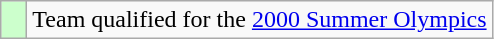<table class="wikitable" style="text-align: left;">
<tr>
<td width=10px bgcolor=#ccffcc></td>
<td>Team qualified for the <a href='#'>2000 Summer Olympics</a></td>
</tr>
</table>
